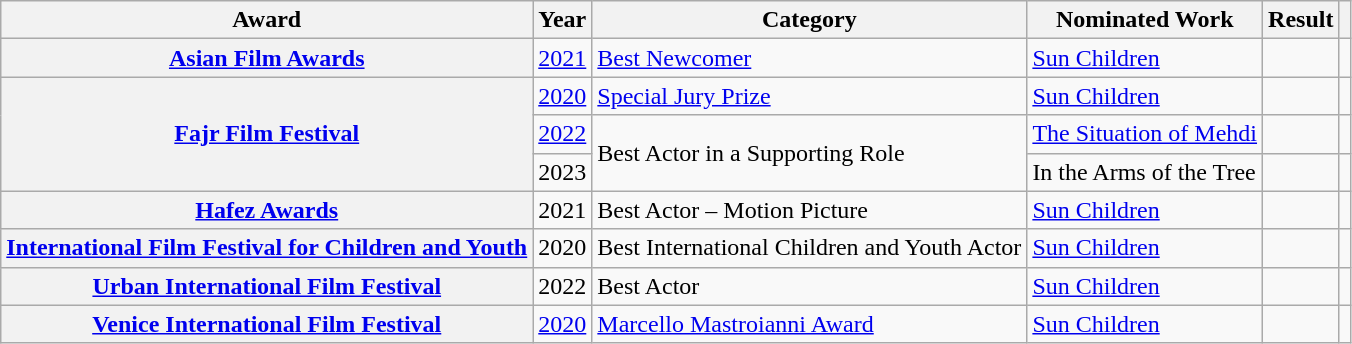<table class="wikitable sortable plainrowheaders">
<tr>
<th scope="col">Award</th>
<th scope="col">Year</th>
<th scope="col">Category</th>
<th scope="col">Nominated Work</th>
<th>Result</th>
<th></th>
</tr>
<tr>
<th scope="row"><a href='#'>Asian Film Awards</a></th>
<td><a href='#'>2021</a></td>
<td><a href='#'>Best Newcomer</a></td>
<td><a href='#'>Sun Children</a></td>
<td></td>
<td></td>
</tr>
<tr>
<th rowspan="3" scope="row"><a href='#'>Fajr Film Festival</a></th>
<td><a href='#'>2020</a></td>
<td><a href='#'>Special Jury Prize</a></td>
<td><a href='#'>Sun Children</a></td>
<td></td>
<td></td>
</tr>
<tr>
<td><a href='#'>2022</a></td>
<td rowspan="2">Best Actor in a Supporting Role</td>
<td><a href='#'>The Situation of Mehdi</a></td>
<td></td>
<td></td>
</tr>
<tr>
<td>2023</td>
<td>In the Arms of the Tree</td>
<td></td>
<td></td>
</tr>
<tr>
<th scope="row"><a href='#'>Hafez Awards</a></th>
<td>2021</td>
<td>Best Actor – Motion Picture</td>
<td><a href='#'>Sun Children</a></td>
<td></td>
<td></td>
</tr>
<tr>
<th scope="row"><a href='#'>International Film Festival for Children and Youth</a></th>
<td>2020</td>
<td>Best International Children and Youth Actor</td>
<td><a href='#'>Sun Children</a></td>
<td></td>
<td></td>
</tr>
<tr>
<th scope="row"><a href='#'>Urban International Film Festival</a></th>
<td>2022</td>
<td>Best Actor</td>
<td><a href='#'>Sun Children</a></td>
<td></td>
<td></td>
</tr>
<tr>
<th scope="row"><a href='#'>Venice International Film Festival</a></th>
<td><a href='#'>2020</a></td>
<td><a href='#'>Marcello Mastroianni Award</a></td>
<td><a href='#'>Sun Children</a></td>
<td></td>
<td></td>
</tr>
</table>
